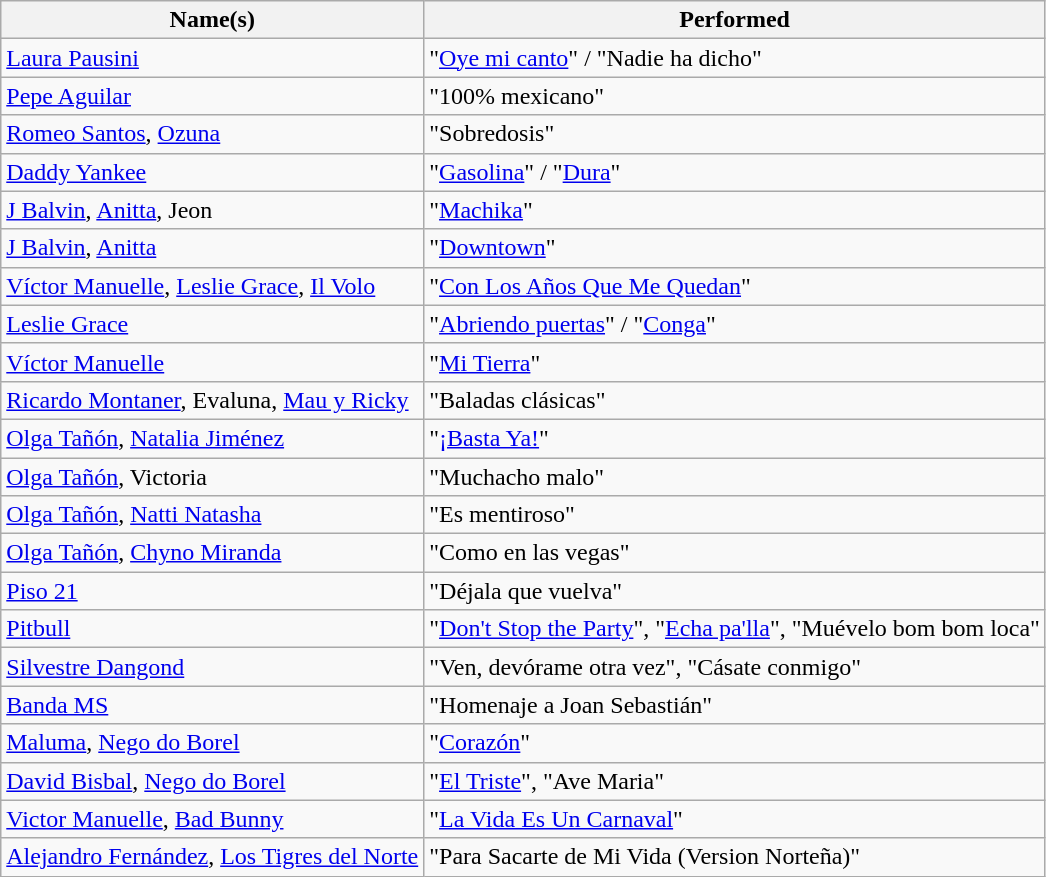<table class="wikitable sortable">
<tr>
<th>Name(s)</th>
<th>Performed</th>
</tr>
<tr>
<td><a href='#'>Laura Pausini</a></td>
<td>"<a href='#'>Oye mi canto</a>" / "Nadie ha dicho"</td>
</tr>
<tr>
<td><a href='#'>Pepe Aguilar</a></td>
<td>"100% mexicano"</td>
</tr>
<tr>
<td><a href='#'>Romeo Santos</a>, <a href='#'>Ozuna</a></td>
<td>"Sobredosis"</td>
</tr>
<tr>
<td><a href='#'>Daddy Yankee</a></td>
<td>"<a href='#'>Gasolina</a>" / "<a href='#'>Dura</a>"</td>
</tr>
<tr>
<td><a href='#'>J Balvin</a>, <a href='#'>Anitta</a>, Jeon</td>
<td>"<a href='#'>Machika</a>"</td>
</tr>
<tr>
<td><a href='#'>J Balvin</a>, <a href='#'>Anitta</a></td>
<td>"<a href='#'>Downtown</a>"</td>
</tr>
<tr>
<td><a href='#'>Víctor Manuelle</a>, <a href='#'>Leslie Grace</a>, <a href='#'>Il Volo</a></td>
<td>"<a href='#'>Con Los Años Que Me Quedan</a>"</td>
</tr>
<tr>
<td><a href='#'>Leslie Grace</a></td>
<td>"<a href='#'>Abriendo puertas</a>" / "<a href='#'>Conga</a>"</td>
</tr>
<tr>
<td><a href='#'>Víctor Manuelle</a></td>
<td>"<a href='#'>Mi Tierra</a>"</td>
</tr>
<tr>
<td><a href='#'>Ricardo Montaner</a>, Evaluna, <a href='#'>Mau y Ricky</a></td>
<td>"Baladas clásicas"</td>
</tr>
<tr>
<td><a href='#'>Olga Tañón</a>, <a href='#'>Natalia Jiménez</a></td>
<td>"<a href='#'>¡Basta Ya!</a>"</td>
</tr>
<tr>
<td><a href='#'>Olga Tañón</a>, Victoria</td>
<td>"Muchacho malo"</td>
</tr>
<tr>
<td><a href='#'>Olga Tañón</a>, <a href='#'>Natti Natasha</a></td>
<td>"Es mentiroso"</td>
</tr>
<tr>
<td><a href='#'>Olga Tañón</a>, <a href='#'>Chyno Miranda</a></td>
<td>"Como en las vegas"</td>
</tr>
<tr>
<td><a href='#'>Piso 21</a></td>
<td>"Déjala que vuelva"</td>
</tr>
<tr>
<td><a href='#'>Pitbull</a></td>
<td>"<a href='#'>Don't Stop the Party</a>", "<a href='#'>Echa pa'lla</a>", "Muévelo bom bom loca"</td>
</tr>
<tr>
<td><a href='#'>Silvestre Dangond</a></td>
<td>"Ven, devórame otra vez", "Cásate conmigo"</td>
</tr>
<tr>
<td><a href='#'>Banda MS</a></td>
<td>"Homenaje a Joan Sebastián"</td>
</tr>
<tr>
<td><a href='#'>Maluma</a>, <a href='#'>Nego do Borel</a></td>
<td>"<a href='#'>Corazón</a>"</td>
</tr>
<tr>
<td><a href='#'>David Bisbal</a>, <a href='#'>Nego do Borel</a></td>
<td>"<a href='#'>El Triste</a>", "Ave Maria"</td>
</tr>
<tr>
<td><a href='#'>Victor Manuelle</a>, <a href='#'>Bad Bunny</a></td>
<td>"<a href='#'>La Vida Es Un Carnaval</a>"</td>
</tr>
<tr>
<td><a href='#'>Alejandro Fernández</a>, <a href='#'>Los Tigres del Norte</a></td>
<td>"Para Sacarte de Mi Vida (Version Norteña)"</td>
</tr>
</table>
